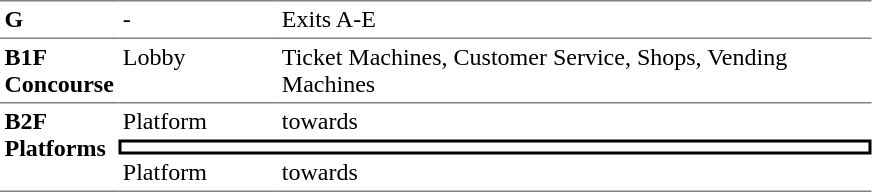<table table border=0 cellspacing=0 cellpadding=3>
<tr>
<td style="border-top:solid 1px gray;" width=50 valign=top><strong>G</strong></td>
<td style="border-top:solid 1px gray;" width=100 valign=top>-</td>
<td style="border-top:solid 1px gray;" width=390 valign=top>Exits A-E</td>
</tr>
<tr>
<td style="border-bottom:solid 1px gray; border-top:solid 1px gray;" valign=top width=50><strong>B1F<br>Concourse</strong></td>
<td style="border-bottom:solid 1px gray; border-top:solid 1px gray;" valign=top width=100>Lobby</td>
<td style="border-bottom:solid 1px gray; border-top:solid 1px gray;" valign=top width=390>Ticket Machines, Customer Service, Shops, Vending Machines</td>
</tr>
<tr>
<td style="border-bottom:solid 1px gray;" rowspan="3" valign=top><strong>B2F<br>Platforms</strong></td>
<td>Platform</td>
<td>  towards  </td>
</tr>
<tr>
<td style="border-right:solid 2px black;border-left:solid 2px black;border-top:solid 2px black;border-bottom:solid 2px black;text-align:center;" colspan=2></td>
</tr>
<tr>
<td style="border-bottom:solid 1px gray;">Platform</td>
<td style="border-bottom:solid 1px gray;">  towards   </td>
</tr>
</table>
